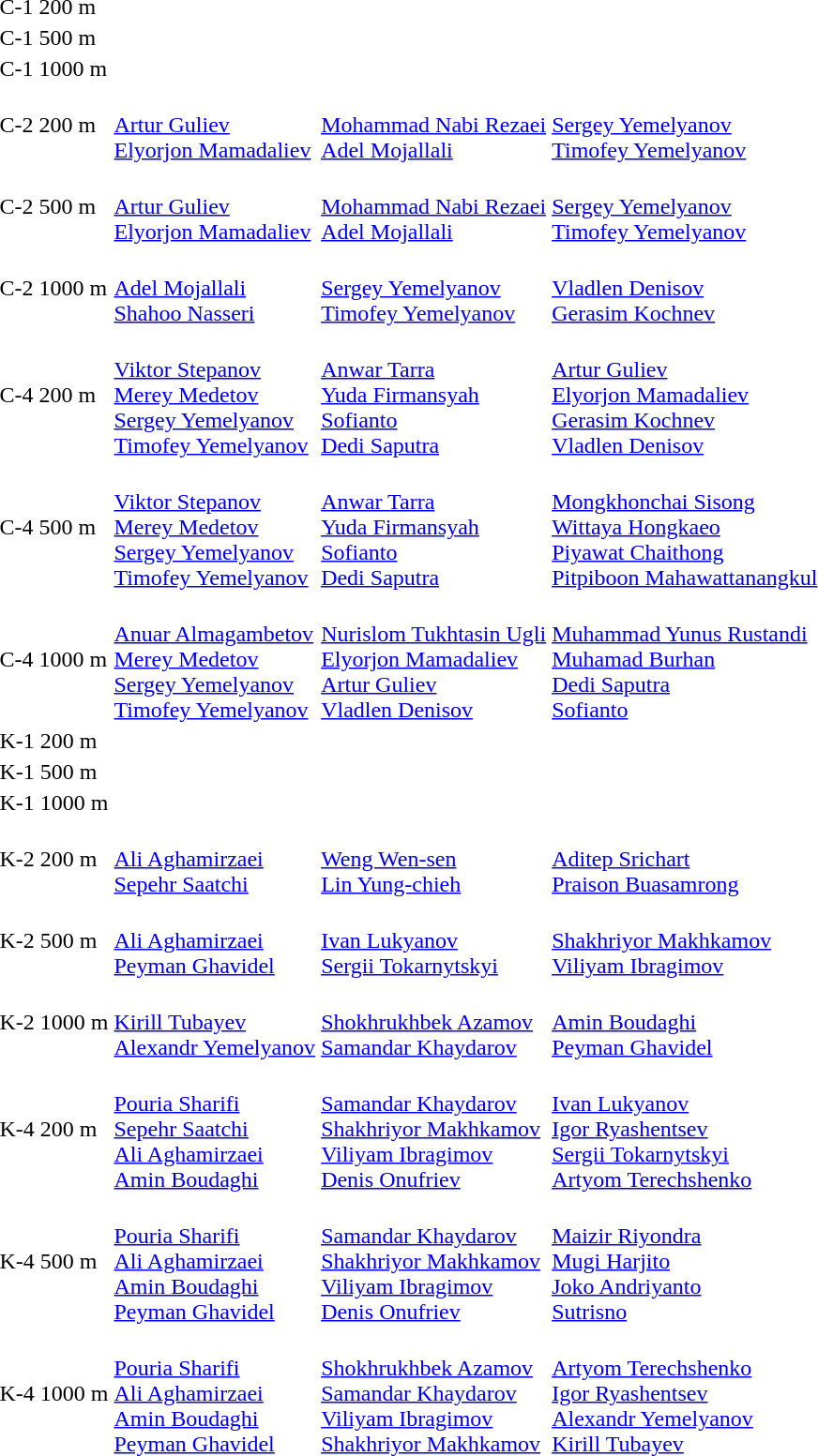<table>
<tr>
<td>C-1 200 m</td>
<td></td>
<td></td>
<td></td>
</tr>
<tr>
<td>C-1 500 m</td>
<td></td>
<td></td>
<td></td>
</tr>
<tr>
<td>C-1 1000 m</td>
<td></td>
<td></td>
<td></td>
</tr>
<tr>
<td>C-2 200 m</td>
<td><br><a href='#'>Artur Guliev</a><br><a href='#'>Elyorjon Mamadaliev</a></td>
<td><br><a href='#'>Mohammad Nabi Rezaei</a><br><a href='#'>Adel Mojallali</a></td>
<td><br><a href='#'>Sergey Yemelyanov</a><br><a href='#'>Timofey Yemelyanov</a></td>
</tr>
<tr>
<td>C-2 500 m</td>
<td><br><a href='#'>Artur Guliev</a><br><a href='#'>Elyorjon Mamadaliev</a></td>
<td><br><a href='#'>Mohammad Nabi Rezaei</a><br><a href='#'>Adel Mojallali</a></td>
<td><br><a href='#'>Sergey Yemelyanov</a><br><a href='#'>Timofey Yemelyanov</a></td>
</tr>
<tr>
<td>C-2 1000 m</td>
<td><br><a href='#'>Adel Mojallali</a><br><a href='#'>Shahoo Nasseri</a></td>
<td><br><a href='#'>Sergey Yemelyanov</a><br><a href='#'>Timofey Yemelyanov</a></td>
<td><br><a href='#'>Vladlen Denisov</a><br><a href='#'>Gerasim Kochnev</a></td>
</tr>
<tr>
<td>C-4 200 m</td>
<td><br><a href='#'>Viktor Stepanov</a><br><a href='#'>Merey Medetov</a><br><a href='#'>Sergey Yemelyanov</a><br><a href='#'>Timofey Yemelyanov</a></td>
<td><br><a href='#'>Anwar Tarra</a><br><a href='#'>Yuda Firmansyah</a><br><a href='#'>Sofianto</a><br><a href='#'>Dedi Saputra</a></td>
<td><br><a href='#'>Artur Guliev</a><br><a href='#'>Elyorjon Mamadaliev</a><br><a href='#'>Gerasim Kochnev</a><br><a href='#'>Vladlen Denisov</a></td>
</tr>
<tr>
<td>C-4 500 m</td>
<td><br><a href='#'>Viktor Stepanov</a><br><a href='#'>Merey Medetov</a><br><a href='#'>Sergey Yemelyanov</a><br><a href='#'>Timofey Yemelyanov</a></td>
<td><br><a href='#'>Anwar Tarra</a><br><a href='#'>Yuda Firmansyah</a><br><a href='#'>Sofianto</a><br><a href='#'>Dedi Saputra</a></td>
<td><br><a href='#'>Mongkhonchai Sisong</a><br><a href='#'>Wittaya Hongkaeo</a><br><a href='#'>Piyawat Chaithong</a><br><a href='#'>Pitpiboon Mahawattanangkul</a></td>
</tr>
<tr>
<td>C-4 1000 m</td>
<td><br><a href='#'>Anuar Almagambetov</a><br><a href='#'>Merey Medetov</a><br><a href='#'>Sergey Yemelyanov</a><br><a href='#'>Timofey Yemelyanov</a></td>
<td><br><a href='#'>Nurislom Tukhtasin Ugli</a><br><a href='#'>Elyorjon Mamadaliev</a><br><a href='#'>Artur Guliev</a><br><a href='#'>Vladlen Denisov</a></td>
<td><br><a href='#'>Muhammad Yunus Rustandi</a><br><a href='#'>Muhamad Burhan</a><br><a href='#'>Dedi Saputra</a><br><a href='#'>Sofianto</a></td>
</tr>
<tr>
<td>K-1 200 m</td>
<td></td>
<td></td>
<td></td>
</tr>
<tr>
<td>K-1 500 m</td>
<td></td>
<td></td>
<td></td>
</tr>
<tr>
<td>K-1 1000 m</td>
<td></td>
<td></td>
<td></td>
</tr>
<tr>
<td>K-2 200 m</td>
<td><br><a href='#'>Ali Aghamirzaei</a><br><a href='#'>Sepehr Saatchi</a></td>
<td><br><a href='#'>Weng Wen-sen</a><br><a href='#'>Lin Yung-chieh</a></td>
<td><br><a href='#'>Aditep Srichart</a><br><a href='#'>Praison Buasamrong</a></td>
</tr>
<tr>
<td>K-2 500 m</td>
<td><br><a href='#'>Ali Aghamirzaei</a><br><a href='#'>Peyman Ghavidel</a></td>
<td><br><a href='#'>Ivan Lukyanov</a><br><a href='#'>Sergii Tokarnytskyi</a></td>
<td><br><a href='#'>Shakhriyor Makhkamov</a><br><a href='#'>Viliyam Ibragimov</a></td>
</tr>
<tr>
<td>K-2 1000 m</td>
<td><br><a href='#'>Kirill Tubayev</a><br><a href='#'>Alexandr Yemelyanov</a></td>
<td><br><a href='#'>Shokhrukhbek Azamov</a><br><a href='#'>Samandar Khaydarov</a></td>
<td><br><a href='#'>Amin Boudaghi</a><br><a href='#'>Peyman Ghavidel</a></td>
</tr>
<tr>
<td>K-4 200 m</td>
<td><br><a href='#'>Pouria Sharifi</a><br><a href='#'>Sepehr Saatchi</a><br><a href='#'>Ali Aghamirzaei</a><br><a href='#'>Amin Boudaghi</a></td>
<td><br><a href='#'>Samandar Khaydarov</a><br><a href='#'>Shakhriyor Makhkamov</a><br><a href='#'>Viliyam Ibragimov</a><br><a href='#'>Denis Onufriev</a></td>
<td><br><a href='#'>Ivan Lukyanov</a><br><a href='#'>Igor Ryashentsev</a><br><a href='#'>Sergii Tokarnytskyi</a><br><a href='#'>Artyom Terechshenko</a></td>
</tr>
<tr>
<td>K-4 500 m</td>
<td><br><a href='#'>Pouria Sharifi</a><br><a href='#'>Ali Aghamirzaei</a><br><a href='#'>Amin Boudaghi</a><br><a href='#'>Peyman Ghavidel</a></td>
<td><br><a href='#'>Samandar Khaydarov</a><br><a href='#'>Shakhriyor Makhkamov</a><br><a href='#'>Viliyam Ibragimov</a><br><a href='#'>Denis Onufriev</a></td>
<td><br><a href='#'>Maizir Riyondra</a><br><a href='#'>Mugi Harjito</a><br><a href='#'>Joko Andriyanto</a><br><a href='#'>Sutrisno</a></td>
</tr>
<tr>
<td>K-4 1000 m</td>
<td><br><a href='#'>Pouria Sharifi</a><br><a href='#'>Ali Aghamirzaei</a><br><a href='#'>Amin Boudaghi</a><br><a href='#'>Peyman Ghavidel</a></td>
<td><br><a href='#'>Shokhrukhbek Azamov</a><br><a href='#'>Samandar Khaydarov</a><br><a href='#'>Viliyam Ibragimov</a><br><a href='#'>Shakhriyor Makhkamov</a></td>
<td><br><a href='#'>Artyom Terechshenko</a><br><a href='#'>Igor Ryashentsev</a><br><a href='#'>Alexandr Yemelyanov</a><br><a href='#'>Kirill Tubayev</a></td>
</tr>
</table>
